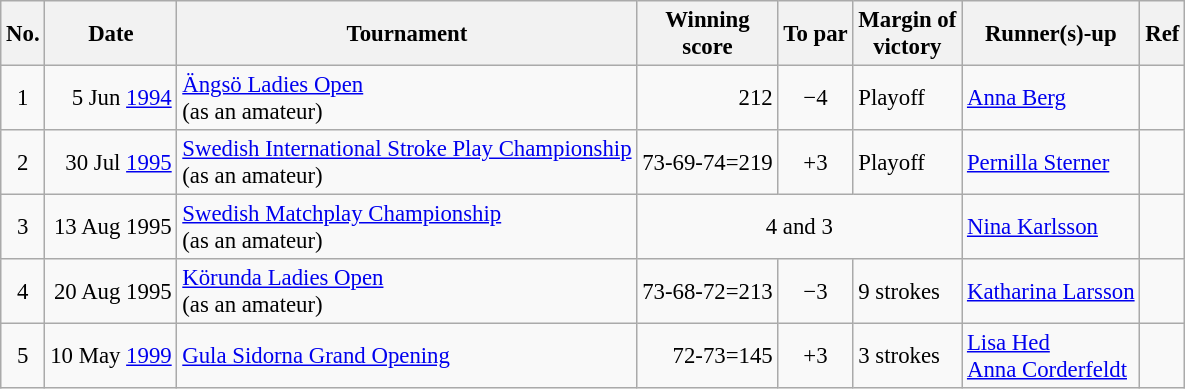<table class="wikitable" style="font-size:95%;">
<tr>
<th>No.</th>
<th>Date</th>
<th>Tournament</th>
<th>Winning<br>score</th>
<th>To par</th>
<th>Margin of<br>victory</th>
<th>Runner(s)-up</th>
<th>Ref</th>
</tr>
<tr>
<td align=center>1</td>
<td align=right>5 Jun <a href='#'>1994</a></td>
<td><a href='#'>Ängsö Ladies Open</a><br>(as an amateur)</td>
<td align=right>212</td>
<td align=center>−4</td>
<td>Playoff</td>
<td> <a href='#'>Anna Berg</a></td>
<td></td>
</tr>
<tr>
<td align=center>2</td>
<td align=right>30 Jul <a href='#'>1995</a></td>
<td><a href='#'>Swedish International Stroke Play Championship</a><br>(as an amateur)</td>
<td align=right>73-69-74=219</td>
<td align=center>+3</td>
<td>Playoff</td>
<td> <a href='#'>Pernilla Sterner</a></td>
<td></td>
</tr>
<tr>
<td align=center>3</td>
<td align=right>13 Aug 1995</td>
<td><a href='#'>Swedish Matchplay Championship</a><br>(as an amateur)</td>
<td colspan=3 align=center>4 and 3</td>
<td> <a href='#'>Nina Karlsson</a></td>
<td></td>
</tr>
<tr>
<td align=center>4</td>
<td align=right>20 Aug 1995</td>
<td><a href='#'>Körunda Ladies Open</a><br>(as an amateur)</td>
<td align=right>73-68-72=213</td>
<td align=center>−3</td>
<td>9 strokes</td>
<td> <a href='#'>Katharina Larsson</a></td>
<td></td>
</tr>
<tr>
<td align=center>5</td>
<td align=right>10 May <a href='#'>1999</a></td>
<td><a href='#'>Gula Sidorna Grand Opening</a></td>
<td align=right>72-73=145</td>
<td align=center>+3</td>
<td>3 strokes</td>
<td> <a href='#'>Lisa Hed</a><br> <a href='#'>Anna Corderfeldt</a></td>
<td></td>
</tr>
</table>
